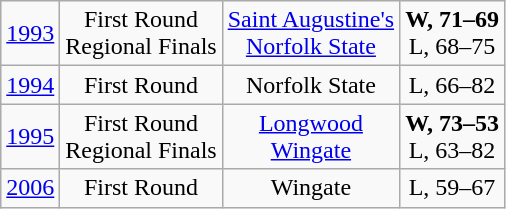<table class="wikitable">
<tr align="center">
<td><a href='#'>1993</a></td>
<td>First Round<br>Regional Finals</td>
<td><a href='#'>Saint Augustine's</a><br><a href='#'>Norfolk State</a></td>
<td><strong>W, 71–69</strong><br>L, 68–75</td>
</tr>
<tr align="center">
<td><a href='#'>1994</a></td>
<td>First Round</td>
<td>Norfolk State</td>
<td>L, 66–82</td>
</tr>
<tr align="center">
<td><a href='#'>1995</a></td>
<td>First Round<br>Regional Finals</td>
<td><a href='#'>Longwood</a><br><a href='#'>Wingate</a></td>
<td><strong>W, 73–53</strong><br>L, 63–82</td>
</tr>
<tr align="center">
<td><a href='#'>2006</a></td>
<td>First Round</td>
<td>Wingate</td>
<td>L, 59–67</td>
</tr>
</table>
